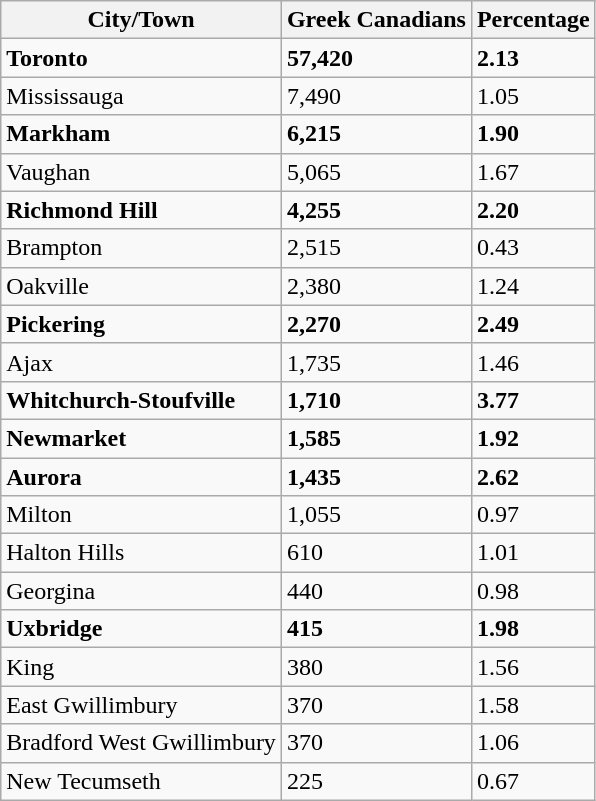<table class="wikitable sortable">
<tr>
<th><strong>City/Town</strong></th>
<th>Greek Canadians</th>
<th>Percentage</th>
</tr>
<tr>
<td><strong>Toronto</strong></td>
<td><strong>57,420</strong></td>
<td><strong>2.13</strong></td>
</tr>
<tr>
<td>Mississauga</td>
<td>7,490</td>
<td>1.05</td>
</tr>
<tr>
<td><strong>Markham</strong></td>
<td><strong>6,215</strong></td>
<td><strong>1.90</strong></td>
</tr>
<tr>
<td>Vaughan</td>
<td>5,065</td>
<td>1.67</td>
</tr>
<tr>
<td><strong>Richmond Hill</strong></td>
<td><strong>4,255</strong></td>
<td><strong>2.20</strong></td>
</tr>
<tr>
<td>Brampton</td>
<td>2,515</td>
<td>0.43</td>
</tr>
<tr>
<td>Oakville</td>
<td>2,380</td>
<td>1.24</td>
</tr>
<tr>
<td><strong>Pickering</strong></td>
<td><strong>2,270</strong></td>
<td><strong>2.49</strong></td>
</tr>
<tr>
<td>Ajax</td>
<td>1,735</td>
<td>1.46</td>
</tr>
<tr>
<td><strong>Whitchurch-Stoufville</strong></td>
<td><strong>1,710</strong></td>
<td><strong>3.77</strong></td>
</tr>
<tr>
<td><strong>Newmarket</strong></td>
<td><strong>1,585</strong></td>
<td><strong>1.92</strong></td>
</tr>
<tr>
<td><strong>Aurora</strong></td>
<td><strong>1,435</strong></td>
<td><strong>2.62</strong></td>
</tr>
<tr>
<td>Milton</td>
<td>1,055</td>
<td>0.97</td>
</tr>
<tr>
<td>Halton Hills</td>
<td>610</td>
<td>1.01</td>
</tr>
<tr>
<td>Georgina</td>
<td>440</td>
<td>0.98</td>
</tr>
<tr>
<td><strong>Uxbridge</strong></td>
<td><strong>415</strong></td>
<td><strong>1.98</strong></td>
</tr>
<tr>
<td>King</td>
<td>380</td>
<td>1.56</td>
</tr>
<tr>
<td>East Gwillimbury</td>
<td>370</td>
<td>1.58</td>
</tr>
<tr>
<td>Bradford West Gwillimbury</td>
<td>370</td>
<td>1.06</td>
</tr>
<tr>
<td>New Tecumseth</td>
<td>225</td>
<td>0.67</td>
</tr>
</table>
